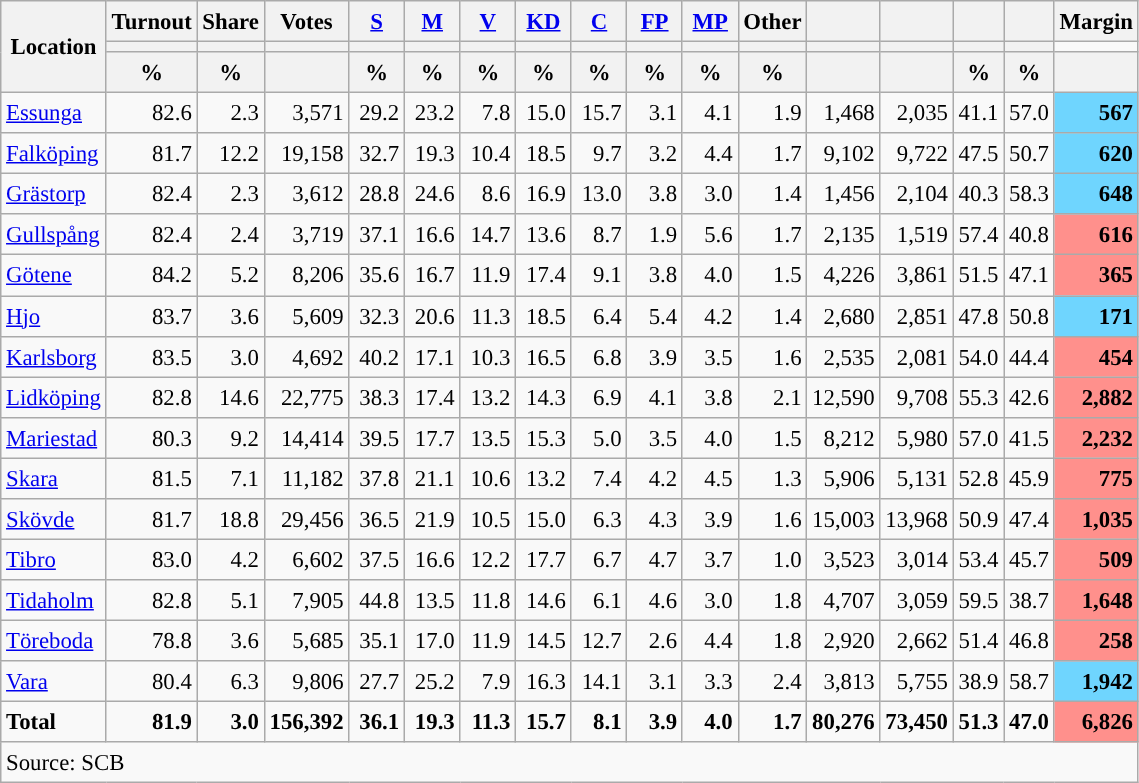<table class="wikitable sortable" style="text-align:right; font-size:95%; line-height:20px;">
<tr>
<th rowspan="3">Location</th>
<th>Turnout</th>
<th>Share</th>
<th>Votes</th>
<th width="30px" class="unsortable"><a href='#'>S</a></th>
<th width="30px" class="unsortable"><a href='#'>M</a></th>
<th width="30px" class="unsortable"><a href='#'>V</a></th>
<th width="30px" class="unsortable"><a href='#'>KD</a></th>
<th width="30px" class="unsortable"><a href='#'>C</a></th>
<th width="30px" class="unsortable"><a href='#'>FP</a></th>
<th width="30px" class="unsortable"><a href='#'>MP</a></th>
<th width="30px" class="unsortable">Other</th>
<th></th>
<th></th>
<th></th>
<th></th>
<th>Margin</th>
</tr>
<tr>
<th></th>
<th></th>
<th></th>
<th style="background:"></th>
<th style="background:"></th>
<th style="background:"></th>
<th style="background:"></th>
<th style="background:"></th>
<th style="background:"></th>
<th style="background:"></th>
<th style="background:"></th>
<th style="background:"></th>
<th style="background:"></th>
<th style="background:"></th>
<th style="background:"></th>
</tr>
<tr>
<th data-sort-type="number">%</th>
<th data-sort-type="number">%</th>
<th></th>
<th data-sort-type="number">%</th>
<th data-sort-type="number">%</th>
<th data-sort-type="number">%</th>
<th data-sort-type="number">%</th>
<th data-sort-type="number">%</th>
<th data-sort-type="number">%</th>
<th data-sort-type="number">%</th>
<th data-sort-type="number">%</th>
<th data-sort-type="number"></th>
<th data-sort-type="number"></th>
<th data-sort-type="number">%</th>
<th data-sort-type="number">%</th>
<th data-sort-type="number"></th>
</tr>
<tr>
<td align=left><a href='#'>Essunga</a></td>
<td>82.6</td>
<td>2.3</td>
<td>3,571</td>
<td>29.2</td>
<td>23.2</td>
<td>7.8</td>
<td>15.0</td>
<td>15.7</td>
<td>3.1</td>
<td>4.1</td>
<td>1.9</td>
<td>1,468</td>
<td>2,035</td>
<td>41.1</td>
<td>57.0</td>
<td bgcolor=#6fd5fe><strong>567</strong></td>
</tr>
<tr>
<td align=left><a href='#'>Falköping</a></td>
<td>81.7</td>
<td>12.2</td>
<td>19,158</td>
<td>32.7</td>
<td>19.3</td>
<td>10.4</td>
<td>18.5</td>
<td>9.7</td>
<td>3.2</td>
<td>4.4</td>
<td>1.7</td>
<td>9,102</td>
<td>9,722</td>
<td>47.5</td>
<td>50.7</td>
<td bgcolor=#6fd5fe><strong>620</strong></td>
</tr>
<tr>
<td align=left><a href='#'>Grästorp</a></td>
<td>82.4</td>
<td>2.3</td>
<td>3,612</td>
<td>28.8</td>
<td>24.6</td>
<td>8.6</td>
<td>16.9</td>
<td>13.0</td>
<td>3.8</td>
<td>3.0</td>
<td>1.4</td>
<td>1,456</td>
<td>2,104</td>
<td>40.3</td>
<td>58.3</td>
<td bgcolor=#6fd5fe><strong>648</strong></td>
</tr>
<tr>
<td align=left><a href='#'>Gullspång</a></td>
<td>82.4</td>
<td>2.4</td>
<td>3,719</td>
<td>37.1</td>
<td>16.6</td>
<td>14.7</td>
<td>13.6</td>
<td>8.7</td>
<td>1.9</td>
<td>5.6</td>
<td>1.7</td>
<td>2,135</td>
<td>1,519</td>
<td>57.4</td>
<td>40.8</td>
<td bgcolor=#ff908c><strong>616</strong></td>
</tr>
<tr>
<td align=left><a href='#'>Götene</a></td>
<td>84.2</td>
<td>5.2</td>
<td>8,206</td>
<td>35.6</td>
<td>16.7</td>
<td>11.9</td>
<td>17.4</td>
<td>9.1</td>
<td>3.8</td>
<td>4.0</td>
<td>1.5</td>
<td>4,226</td>
<td>3,861</td>
<td>51.5</td>
<td>47.1</td>
<td bgcolor=#ff908c><strong>365</strong></td>
</tr>
<tr>
<td align=left><a href='#'>Hjo</a></td>
<td>83.7</td>
<td>3.6</td>
<td>5,609</td>
<td>32.3</td>
<td>20.6</td>
<td>11.3</td>
<td>18.5</td>
<td>6.4</td>
<td>5.4</td>
<td>4.2</td>
<td>1.4</td>
<td>2,680</td>
<td>2,851</td>
<td>47.8</td>
<td>50.8</td>
<td bgcolor=#6fd5fe><strong>171</strong></td>
</tr>
<tr>
<td align=left><a href='#'>Karlsborg</a></td>
<td>83.5</td>
<td>3.0</td>
<td>4,692</td>
<td>40.2</td>
<td>17.1</td>
<td>10.3</td>
<td>16.5</td>
<td>6.8</td>
<td>3.9</td>
<td>3.5</td>
<td>1.6</td>
<td>2,535</td>
<td>2,081</td>
<td>54.0</td>
<td>44.4</td>
<td bgcolor=#ff908c><strong>454</strong></td>
</tr>
<tr>
<td align=left><a href='#'>Lidköping</a></td>
<td>82.8</td>
<td>14.6</td>
<td>22,775</td>
<td>38.3</td>
<td>17.4</td>
<td>13.2</td>
<td>14.3</td>
<td>6.9</td>
<td>4.1</td>
<td>3.8</td>
<td>2.1</td>
<td>12,590</td>
<td>9,708</td>
<td>55.3</td>
<td>42.6</td>
<td bgcolor=#ff908c><strong>2,882</strong></td>
</tr>
<tr>
<td align=left><a href='#'>Mariestad</a></td>
<td>80.3</td>
<td>9.2</td>
<td>14,414</td>
<td>39.5</td>
<td>17.7</td>
<td>13.5</td>
<td>15.3</td>
<td>5.0</td>
<td>3.5</td>
<td>4.0</td>
<td>1.5</td>
<td>8,212</td>
<td>5,980</td>
<td>57.0</td>
<td>41.5</td>
<td bgcolor=#ff908c><strong>2,232</strong></td>
</tr>
<tr>
<td align=left><a href='#'>Skara</a></td>
<td>81.5</td>
<td>7.1</td>
<td>11,182</td>
<td>37.8</td>
<td>21.1</td>
<td>10.6</td>
<td>13.2</td>
<td>7.4</td>
<td>4.2</td>
<td>4.5</td>
<td>1.3</td>
<td>5,906</td>
<td>5,131</td>
<td>52.8</td>
<td>45.9</td>
<td bgcolor=#ff908c><strong>775</strong></td>
</tr>
<tr>
<td align=left><a href='#'>Skövde</a></td>
<td>81.7</td>
<td>18.8</td>
<td>29,456</td>
<td>36.5</td>
<td>21.9</td>
<td>10.5</td>
<td>15.0</td>
<td>6.3</td>
<td>4.3</td>
<td>3.9</td>
<td>1.6</td>
<td>15,003</td>
<td>13,968</td>
<td>50.9</td>
<td>47.4</td>
<td bgcolor=#ff908c><strong>1,035</strong></td>
</tr>
<tr>
<td align=left><a href='#'>Tibro</a></td>
<td>83.0</td>
<td>4.2</td>
<td>6,602</td>
<td>37.5</td>
<td>16.6</td>
<td>12.2</td>
<td>17.7</td>
<td>6.7</td>
<td>4.7</td>
<td>3.7</td>
<td>1.0</td>
<td>3,523</td>
<td>3,014</td>
<td>53.4</td>
<td>45.7</td>
<td bgcolor=#ff908c><strong>509</strong></td>
</tr>
<tr>
<td align=left><a href='#'>Tidaholm</a></td>
<td>82.8</td>
<td>5.1</td>
<td>7,905</td>
<td>44.8</td>
<td>13.5</td>
<td>11.8</td>
<td>14.6</td>
<td>6.1</td>
<td>4.6</td>
<td>3.0</td>
<td>1.8</td>
<td>4,707</td>
<td>3,059</td>
<td>59.5</td>
<td>38.7</td>
<td bgcolor=#ff908c><strong>1,648</strong></td>
</tr>
<tr>
<td align=left><a href='#'>Töreboda</a></td>
<td>78.8</td>
<td>3.6</td>
<td>5,685</td>
<td>35.1</td>
<td>17.0</td>
<td>11.9</td>
<td>14.5</td>
<td>12.7</td>
<td>2.6</td>
<td>4.4</td>
<td>1.8</td>
<td>2,920</td>
<td>2,662</td>
<td>51.4</td>
<td>46.8</td>
<td bgcolor=#ff908c><strong>258</strong></td>
</tr>
<tr>
<td align=left><a href='#'>Vara</a></td>
<td>80.4</td>
<td>6.3</td>
<td>9,806</td>
<td>27.7</td>
<td>25.2</td>
<td>7.9</td>
<td>16.3</td>
<td>14.1</td>
<td>3.1</td>
<td>3.3</td>
<td>2.4</td>
<td>3,813</td>
<td>5,755</td>
<td>38.9</td>
<td>58.7</td>
<td bgcolor=#6fd5fe><strong>1,942</strong></td>
</tr>
<tr>
<td align=left><strong>Total</strong></td>
<td><strong>81.9</strong></td>
<td><strong>3.0</strong></td>
<td><strong>156,392</strong></td>
<td><strong>36.1</strong></td>
<td><strong>19.3</strong></td>
<td><strong>11.3</strong></td>
<td><strong>15.7</strong></td>
<td><strong>8.1</strong></td>
<td><strong>3.9</strong></td>
<td><strong>4.0</strong></td>
<td><strong>1.7</strong></td>
<td><strong>80,276</strong></td>
<td><strong>73,450</strong></td>
<td><strong>51.3</strong></td>
<td><strong>47.0</strong></td>
<td bgcolor=#ff908c><strong>6,826</strong></td>
</tr>
<tr>
<td align=left colspan=17>Source: SCB </td>
</tr>
</table>
